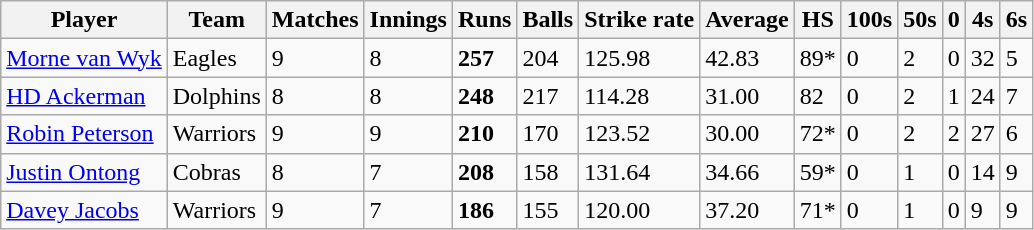<table class="wikitable">
<tr>
<th>Player</th>
<th>Team</th>
<th>Matches</th>
<th>Innings</th>
<th>Runs</th>
<th>Balls</th>
<th>Strike rate</th>
<th>Average</th>
<th>HS</th>
<th>100s</th>
<th>50s</th>
<th>0</th>
<th>4s</th>
<th>6s</th>
</tr>
<tr>
<td> <a href='#'>Morne van Wyk</a></td>
<td>Eagles</td>
<td>9</td>
<td>8</td>
<td><strong>257</strong></td>
<td>204</td>
<td>125.98</td>
<td>42.83</td>
<td>89*</td>
<td>0</td>
<td>2</td>
<td>0</td>
<td>32</td>
<td>5</td>
</tr>
<tr>
<td> <a href='#'>HD Ackerman</a></td>
<td>Dolphins</td>
<td>8</td>
<td>8</td>
<td><strong>248</strong></td>
<td>217</td>
<td>114.28</td>
<td>31.00</td>
<td>82</td>
<td>0</td>
<td>2</td>
<td>1</td>
<td>24</td>
<td>7</td>
</tr>
<tr>
<td> <a href='#'>Robin Peterson</a></td>
<td>Warriors</td>
<td>9</td>
<td>9</td>
<td><strong>210</strong></td>
<td>170</td>
<td>123.52</td>
<td>30.00</td>
<td>72*</td>
<td>0</td>
<td>2</td>
<td>2</td>
<td>27</td>
<td>6</td>
</tr>
<tr>
<td> <a href='#'>Justin Ontong</a></td>
<td>Cobras</td>
<td>8</td>
<td>7</td>
<td><strong>208</strong></td>
<td>158</td>
<td>131.64</td>
<td>34.66</td>
<td>59*</td>
<td>0</td>
<td>1</td>
<td>0</td>
<td>14</td>
<td>9</td>
</tr>
<tr>
<td> <a href='#'>Davey Jacobs</a></td>
<td>Warriors</td>
<td>9</td>
<td>7</td>
<td><strong>186</strong></td>
<td>155</td>
<td>120.00</td>
<td>37.20</td>
<td>71*</td>
<td>0</td>
<td>1</td>
<td>0</td>
<td>9</td>
<td>9</td>
</tr>
</table>
